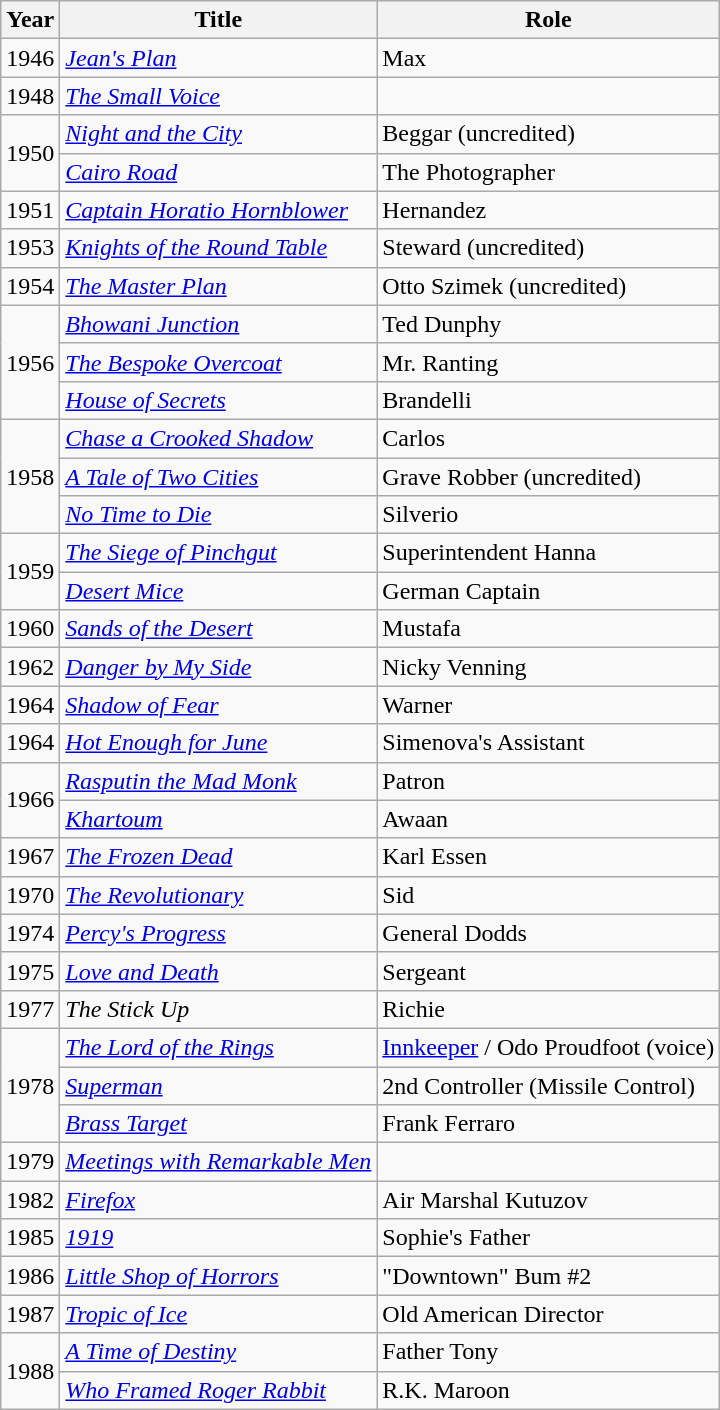<table class="wikitable sortable">
<tr>
<th>Year</th>
<th>Title</th>
<th>Role</th>
</tr>
<tr>
<td>1946</td>
<td><em><a href='#'>Jean's Plan</a></em></td>
<td>Max</td>
</tr>
<tr>
<td>1948</td>
<td><em><a href='#'>The Small Voice</a></em></td>
<td></td>
</tr>
<tr>
<td rowspan=2>1950</td>
<td><em><a href='#'>Night and the City</a></em></td>
<td>Beggar (uncredited)</td>
</tr>
<tr>
<td><em><a href='#'>Cairo Road</a></em></td>
<td>The Photographer</td>
</tr>
<tr>
<td>1951</td>
<td><em><a href='#'>Captain Horatio Hornblower</a></em></td>
<td>Hernandez</td>
</tr>
<tr>
<td>1953</td>
<td><em><a href='#'>Knights of the Round Table</a></em></td>
<td>Steward (uncredited)</td>
</tr>
<tr>
<td>1954</td>
<td><em><a href='#'>The Master Plan</a></em></td>
<td>Otto Szimek (uncredited)</td>
</tr>
<tr>
<td rowspan=3>1956</td>
<td><em><a href='#'>Bhowani Junction</a></em></td>
<td>Ted Dunphy</td>
</tr>
<tr>
<td><em><a href='#'>The Bespoke Overcoat</a></em></td>
<td>Mr. Ranting</td>
</tr>
<tr>
<td><em><a href='#'>House of Secrets</a></em></td>
<td>Brandelli</td>
</tr>
<tr>
<td rowspan=3>1958</td>
<td><em><a href='#'>Chase a Crooked Shadow</a></em></td>
<td>Carlos</td>
</tr>
<tr>
<td><em><a href='#'>A Tale of Two Cities</a></em></td>
<td>Grave Robber (uncredited)</td>
</tr>
<tr>
<td><em><a href='#'>No Time to Die</a></em></td>
<td>Silverio</td>
</tr>
<tr>
<td rowspan=2>1959</td>
<td><em><a href='#'>The Siege of Pinchgut</a></em></td>
<td>Superintendent Hanna</td>
</tr>
<tr>
<td><em><a href='#'>Desert Mice</a></em></td>
<td>German Captain</td>
</tr>
<tr>
<td>1960</td>
<td><em><a href='#'>Sands of the Desert</a></em></td>
<td>Mustafa</td>
</tr>
<tr>
<td>1962</td>
<td><em><a href='#'>Danger by My Side</a></em></td>
<td>Nicky Venning</td>
</tr>
<tr>
<td>1964</td>
<td><em><a href='#'>Shadow of Fear</a></em></td>
<td>Warner</td>
</tr>
<tr>
<td>1964</td>
<td><em><a href='#'>Hot Enough for June</a></em></td>
<td>Simenova's Assistant</td>
</tr>
<tr>
<td rowspan=2>1966</td>
<td><em><a href='#'>Rasputin the Mad Monk</a></em></td>
<td>Patron</td>
</tr>
<tr>
<td><em><a href='#'>Khartoum</a></em></td>
<td>Awaan</td>
</tr>
<tr>
<td>1967</td>
<td><em><a href='#'>The Frozen Dead</a></em></td>
<td>Karl Essen</td>
</tr>
<tr>
<td>1970</td>
<td><em><a href='#'>The Revolutionary</a></em></td>
<td>Sid</td>
</tr>
<tr>
<td>1974</td>
<td><em><a href='#'>Percy's Progress</a></em></td>
<td>General Dodds</td>
</tr>
<tr>
<td>1975</td>
<td><em><a href='#'>Love and Death</a></em></td>
<td>Sergeant</td>
</tr>
<tr>
<td>1977</td>
<td><em>The Stick Up</em></td>
<td>Richie</td>
</tr>
<tr>
<td rowspan= 3>1978</td>
<td><em><a href='#'>The Lord of the Rings</a></em></td>
<td><a href='#'>Innkeeper</a> / Odo Proudfoot (voice)</td>
</tr>
<tr>
<td><em><a href='#'>Superman</a></em></td>
<td>2nd Controller (Missile Control)</td>
</tr>
<tr>
<td><em><a href='#'>Brass Target</a></em></td>
<td>Frank Ferraro</td>
</tr>
<tr>
<td>1979</td>
<td><em><a href='#'>Meetings with Remarkable Men</a></em></td>
<td></td>
</tr>
<tr>
<td>1982</td>
<td><em><a href='#'>Firefox</a></em></td>
<td>Air Marshal Kutuzov</td>
</tr>
<tr>
<td>1985</td>
<td><em><a href='#'>1919</a></em></td>
<td>Sophie's Father</td>
</tr>
<tr>
<td>1986</td>
<td><em><a href='#'>Little Shop of Horrors</a></em></td>
<td>"Downtown" Bum #2</td>
</tr>
<tr>
<td>1987</td>
<td><em><a href='#'>Tropic of Ice</a></em></td>
<td>Old American Director</td>
</tr>
<tr>
<td rowspan=2>1988</td>
<td><em><a href='#'>A Time of Destiny</a></em></td>
<td>Father Tony</td>
</tr>
<tr>
<td><em><a href='#'>Who Framed Roger Rabbit</a></em></td>
<td>R.K. Maroon</td>
</tr>
</table>
